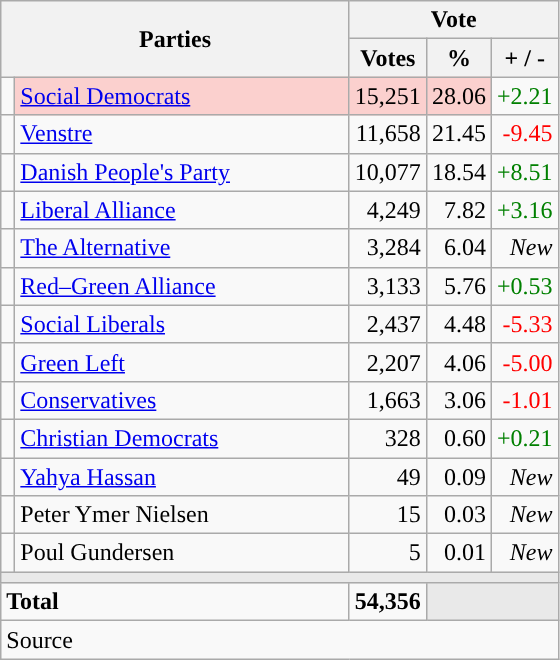<table class="wikitable" style="text-align:right;">
<tr>
<th style="text-align:centre;" rowspan="2" colspan="2" width="225">Parties</th>
<th colspan="3">Vote</th>
</tr>
<tr>
<th width="15">Votes</th>
<th width="15">%</th>
<th width="15">+ / -</th>
</tr>
<tr>
<td width="2" style="color:inherit;background:"></td>
<td bgcolor=#fbd0ce  align="left"><a href='#'>Social Democrats</a></td>
<td bgcolor=#fbd0ce>15,251</td>
<td bgcolor=#fbd0ce>28.06</td>
<td style=color:green;>+2.21</td>
</tr>
<tr>
<td width="2" style="color:inherit;background:"></td>
<td align="left"><a href='#'>Venstre</a></td>
<td>11,658</td>
<td>21.45</td>
<td style=color:red;>-9.45</td>
</tr>
<tr>
<td width="2" style="color:inherit;background:"></td>
<td align="left"><a href='#'>Danish People's Party</a></td>
<td>10,077</td>
<td>18.54</td>
<td style=color:green;>+8.51</td>
</tr>
<tr>
<td width="2" style="color:inherit;background:"></td>
<td align="left"><a href='#'>Liberal Alliance</a></td>
<td>4,249</td>
<td>7.82</td>
<td style=color:green;>+3.16</td>
</tr>
<tr>
<td width="2" style="color:inherit;background:"></td>
<td align="left"><a href='#'>The Alternative</a></td>
<td>3,284</td>
<td>6.04</td>
<td><em>New</em></td>
</tr>
<tr>
<td width="2" style="color:inherit;background:"></td>
<td align="left"><a href='#'>Red–Green Alliance</a></td>
<td>3,133</td>
<td>5.76</td>
<td style=color:green;>+0.53</td>
</tr>
<tr>
<td width="2" style="color:inherit;background:"></td>
<td align="left"><a href='#'>Social Liberals</a></td>
<td>2,437</td>
<td>4.48</td>
<td style=color:red;>-5.33</td>
</tr>
<tr>
<td width="2" style="color:inherit;background:"></td>
<td align="left"><a href='#'>Green Left</a></td>
<td>2,207</td>
<td>4.06</td>
<td style=color:red;>-5.00</td>
</tr>
<tr>
<td width="2" style="color:inherit;background:"></td>
<td align="left"><a href='#'>Conservatives</a></td>
<td>1,663</td>
<td>3.06</td>
<td style=color:red;>-1.01</td>
</tr>
<tr>
<td width="2" style="color:inherit;background:"></td>
<td align="left"><a href='#'>Christian Democrats</a></td>
<td>328</td>
<td>0.60</td>
<td style=color:green;>+0.21</td>
</tr>
<tr>
<td width="2" style="color:inherit;background:"></td>
<td align="left"><a href='#'>Yahya Hassan</a></td>
<td>49</td>
<td>0.09</td>
<td><em>New</em></td>
</tr>
<tr>
<td width="2" style="color:inherit;background:"></td>
<td align="left">Peter Ymer Nielsen</td>
<td>15</td>
<td>0.03</td>
<td><em>New</em></td>
</tr>
<tr>
<td width="2" style="color:inherit;background:"></td>
<td align="left">Poul Gundersen</td>
<td>5</td>
<td>0.01</td>
<td><em>New</em></td>
</tr>
<tr>
<td colspan="7" bgcolor="#E9E9E9"></td>
</tr>
<tr>
<td align="left" colspan="2"><strong>Total</strong></td>
<td><strong>54,356</strong></td>
<td bgcolor="#E9E9E9" colspan="2"></td>
</tr>
<tr>
<td align="left" colspan="6">Source</td>
</tr>
</table>
